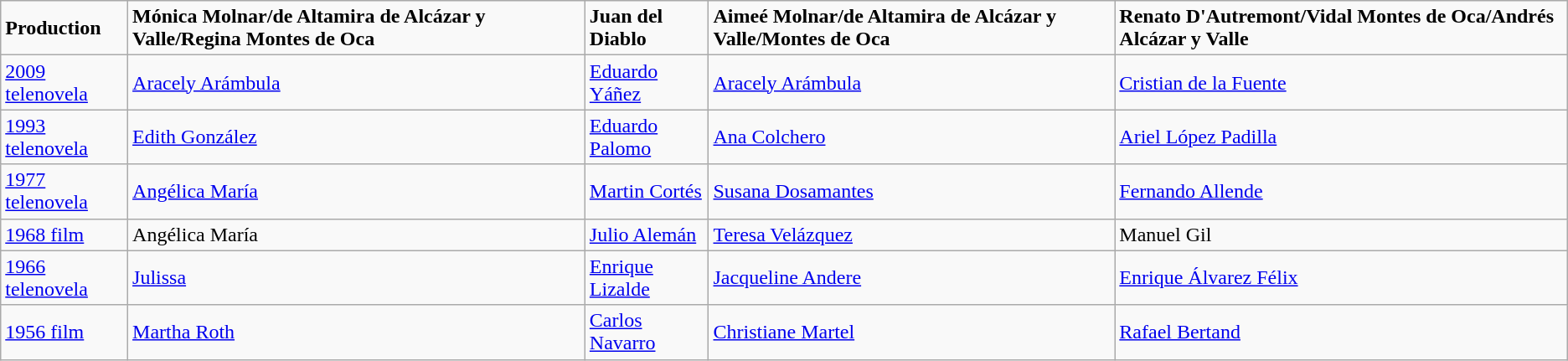<table class="wikitable">
<tr>
<td><strong>Production</strong></td>
<td><strong>Mónica Molnar/de Altamira de Alcázar y Valle/Regina Montes de Oca</strong></td>
<td><strong>Juan del Diablo</strong></td>
<td><strong>Aimeé Molnar/de Altamira de Alcázar y Valle/Montes de Oca</strong></td>
<td><strong>Renato D'Autremont/Vidal Montes de Oca/Andrés Alcázar y Valle</strong></td>
</tr>
<tr>
<td><a href='#'>2009 telenovela</a></td>
<td><a href='#'>Aracely Arámbula</a></td>
<td><a href='#'>Eduardo Yáñez</a></td>
<td><a href='#'>Aracely Arámbula</a></td>
<td><a href='#'>Cristian de la Fuente</a></td>
</tr>
<tr>
<td><a href='#'>1993 telenovela</a></td>
<td><a href='#'>Edith González</a></td>
<td><a href='#'>Eduardo Palomo</a></td>
<td><a href='#'>Ana Colchero</a></td>
<td><a href='#'>Ariel López Padilla</a></td>
</tr>
<tr>
<td><a href='#'>1977 telenovela</a></td>
<td><a href='#'>Angélica María</a></td>
<td><a href='#'>Martin Cortés</a></td>
<td><a href='#'>Susana Dosamantes</a></td>
<td><a href='#'>Fernando Allende</a></td>
</tr>
<tr>
<td><a href='#'>1968 film</a></td>
<td>Angélica María</td>
<td><a href='#'>Julio Alemán</a></td>
<td><a href='#'>Teresa Velázquez</a></td>
<td>Manuel Gil</td>
</tr>
<tr>
<td><a href='#'>1966 telenovela</a></td>
<td><a href='#'>Julissa</a></td>
<td><a href='#'>Enrique Lizalde</a></td>
<td><a href='#'>Jacqueline Andere</a></td>
<td><a href='#'>Enrique Álvarez Félix</a></td>
</tr>
<tr>
<td><a href='#'>1956 film</a></td>
<td><a href='#'>Martha Roth</a></td>
<td><a href='#'>Carlos Navarro</a></td>
<td><a href='#'>Christiane Martel</a></td>
<td><a href='#'>Rafael Bertand</a></td>
</tr>
</table>
